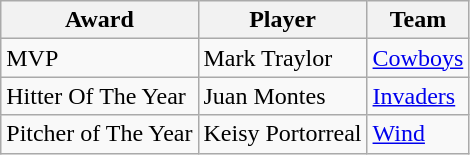<table class="wikitable">
<tr>
<th>Award</th>
<th>Player</th>
<th>Team</th>
</tr>
<tr>
<td>MVP</td>
<td>Mark Traylor</td>
<td><a href='#'>Cowboys</a></td>
</tr>
<tr>
<td>Hitter Of The Year</td>
<td>Juan Montes</td>
<td><a href='#'>Invaders</a></td>
</tr>
<tr>
<td>Pitcher of The Year</td>
<td>Keisy Portorreal</td>
<td><a href='#'>Wind</a></td>
</tr>
</table>
